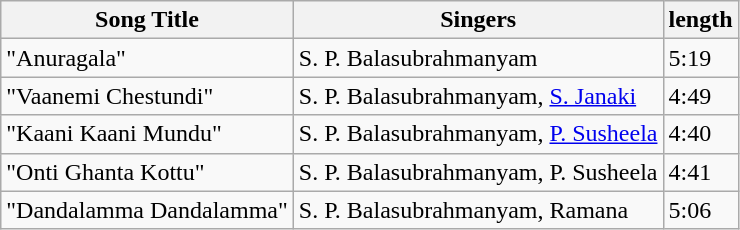<table class="wikitable">
<tr>
<th>Song Title</th>
<th>Singers</th>
<th>length</th>
</tr>
<tr>
<td>"Anuragala"</td>
<td>S. P. Balasubrahmanyam</td>
<td>5:19</td>
</tr>
<tr>
<td>"Vaanemi Chestundi"</td>
<td>S. P. Balasubrahmanyam, <a href='#'>S. Janaki</a></td>
<td>4:49</td>
</tr>
<tr>
<td>"Kaani Kaani Mundu"</td>
<td>S. P. Balasubrahmanyam, <a href='#'>P. Susheela</a></td>
<td>4:40</td>
</tr>
<tr>
<td>"Onti Ghanta Kottu"</td>
<td>S. P. Balasubrahmanyam, P. Susheela</td>
<td>4:41</td>
</tr>
<tr>
<td>"Dandalamma Dandalamma"</td>
<td>S. P. Balasubrahmanyam, Ramana</td>
<td>5:06</td>
</tr>
</table>
